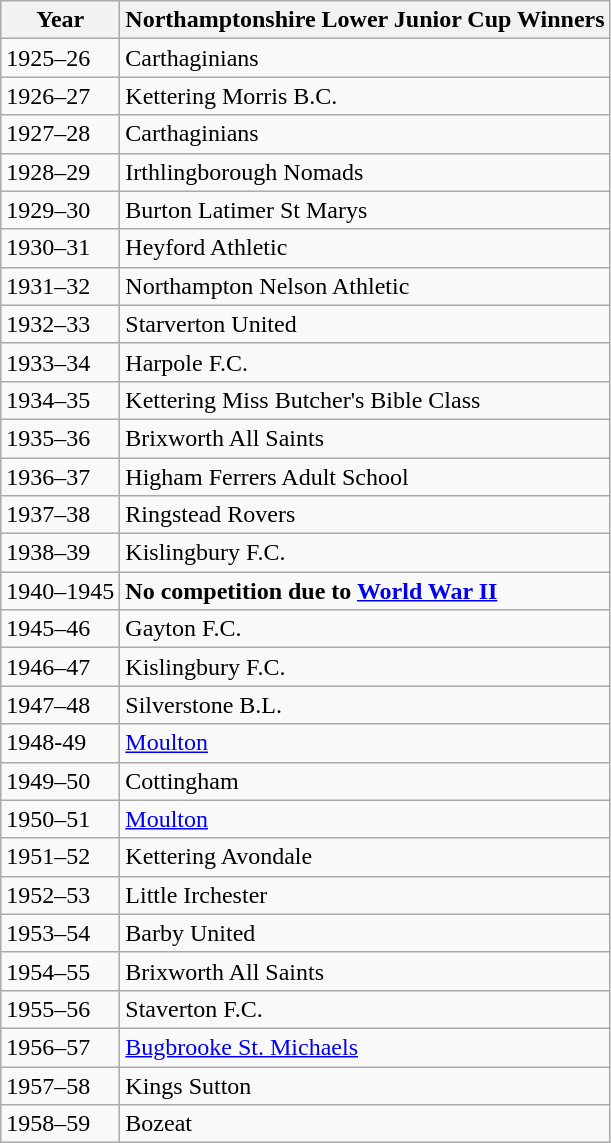<table class="wikitable" style="float:left; margin-right:1em">
<tr>
<th>Year</th>
<th>Northamptonshire Lower Junior Cup Winners</th>
</tr>
<tr>
<td>1925–26</td>
<td>Carthaginians</td>
</tr>
<tr>
<td>1926–27</td>
<td>Kettering Morris B.C.</td>
</tr>
<tr>
<td>1927–28</td>
<td>Carthaginians</td>
</tr>
<tr>
<td>1928–29</td>
<td>Irthlingborough Nomads</td>
</tr>
<tr>
<td>1929–30</td>
<td>Burton Latimer St Marys</td>
</tr>
<tr>
<td>1930–31</td>
<td>Heyford Athletic</td>
</tr>
<tr>
<td>1931–32</td>
<td>Northampton Nelson Athletic</td>
</tr>
<tr>
<td>1932–33</td>
<td>Starverton United</td>
</tr>
<tr>
<td>1933–34</td>
<td>Harpole F.C.</td>
</tr>
<tr>
<td>1934–35</td>
<td>Kettering Miss Butcher's Bible Class</td>
</tr>
<tr>
<td>1935–36</td>
<td>Brixworth All Saints</td>
</tr>
<tr>
<td>1936–37</td>
<td>Higham Ferrers Adult School</td>
</tr>
<tr>
<td>1937–38</td>
<td>Ringstead Rovers</td>
</tr>
<tr>
<td>1938–39</td>
<td>Kislingbury F.C.</td>
</tr>
<tr>
<td>1940–1945</td>
<td><strong>No competition due to <a href='#'>World War&nbsp;II</a></strong></td>
</tr>
<tr>
<td>1945–46</td>
<td>Gayton F.C.</td>
</tr>
<tr>
<td>1946–47</td>
<td>Kislingbury F.C.</td>
</tr>
<tr>
<td>1947–48</td>
<td>Silverstone B.L.</td>
</tr>
<tr>
<td>1948-49</td>
<td><a href='#'>Moulton</a></td>
</tr>
<tr>
<td>1949–50</td>
<td>Cottingham</td>
</tr>
<tr>
<td>1950–51</td>
<td><a href='#'>Moulton</a></td>
</tr>
<tr>
<td>1951–52</td>
<td>Kettering Avondale</td>
</tr>
<tr>
<td>1952–53</td>
<td>Little Irchester</td>
</tr>
<tr>
<td>1953–54</td>
<td>Barby United</td>
</tr>
<tr>
<td>1954–55</td>
<td>Brixworth All Saints</td>
</tr>
<tr>
<td>1955–56</td>
<td>Staverton F.C.</td>
</tr>
<tr>
<td>1956–57</td>
<td><a href='#'>Bugbrooke St. Michaels</a></td>
</tr>
<tr>
<td>1957–58</td>
<td>Kings Sutton</td>
</tr>
<tr>
<td>1958–59</td>
<td>Bozeat</td>
</tr>
</table>
